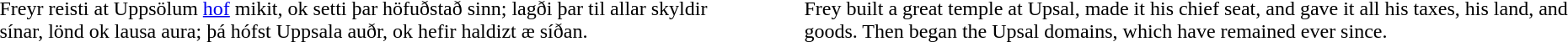<table cellpadding=3>
<tr>
<td><br>Freyr reisti at Uppsölum <a href='#'>hof</a> mikit, ok setti þar höfuðstað sinn; lagði þar til allar skyldir sínar, lönd ok lausa aura; þá hófst Uppsala auðr, ok hefir haldizt æ síðan.</td>
<td width="30"></td>
<td><br>Frey built a great temple at Upsal, made it his chief seat, and gave it all his taxes, his land, and goods. Then began the Upsal domains, which have remained ever since.</td>
<td></td>
</tr>
</table>
